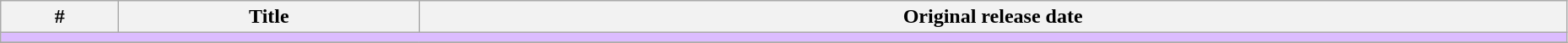<table class="wikitable" width="98%">
<tr>
<th>#</th>
<th>Title</th>
<th>Original release date</th>
</tr>
<tr>
<td colspan="150" bgcolor="#DCBCFF"></td>
</tr>
<tr>
</tr>
</table>
